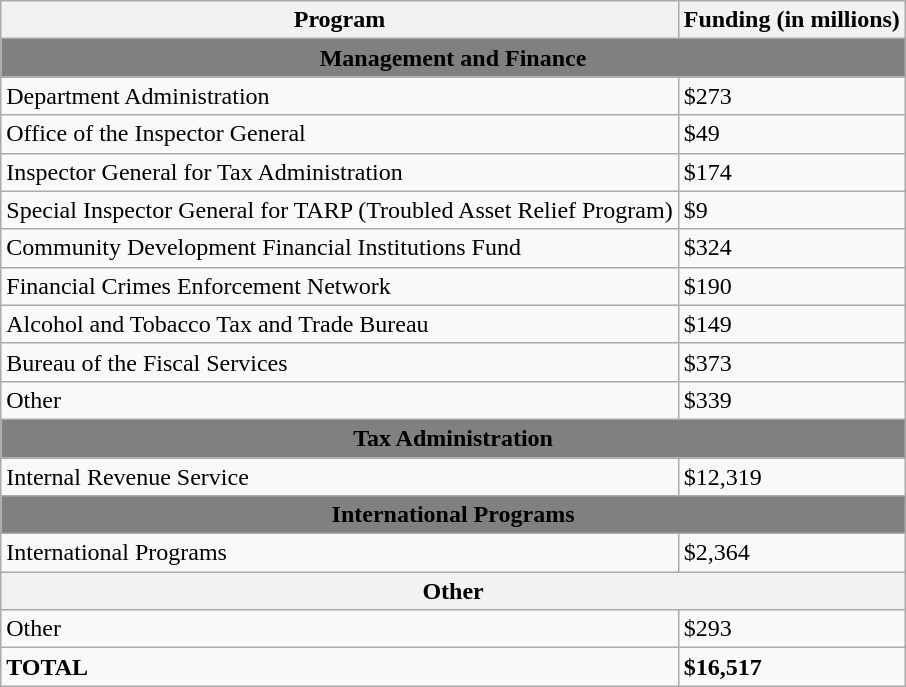<table class="wikitable">
<tr>
<th>Program</th>
<th>Funding (in millions)</th>
</tr>
<tr>
<td colspan="2" style="text-align:center; background:grey;"><strong>Management and Finance</strong></td>
</tr>
<tr>
<td>Department Administration</td>
<td>$273</td>
</tr>
<tr>
<td>Office of the Inspector General</td>
<td>$49</td>
</tr>
<tr>
<td>Inspector General for Tax Administration</td>
<td>$174</td>
</tr>
<tr>
<td>Special Inspector General for TARP (Troubled Asset Relief Program)</td>
<td>$9</td>
</tr>
<tr>
<td>Community Development Financial Institutions Fund</td>
<td>$324</td>
</tr>
<tr>
<td>Financial Crimes Enforcement Network</td>
<td>$190</td>
</tr>
<tr>
<td>Alcohol and Tobacco Tax and Trade Bureau</td>
<td>$149</td>
</tr>
<tr>
<td>Bureau of the Fiscal Services</td>
<td>$373</td>
</tr>
<tr>
<td>Other</td>
<td>$339</td>
</tr>
<tr>
<td colspan="2" style="text-align:center; background:grey;"><strong>Tax Administration</strong></td>
</tr>
<tr>
<td>Internal Revenue Service</td>
<td>$12,319</td>
</tr>
<tr>
<td colspan="2" style="text-align:center; background:grey;"><strong>International Programs</strong></td>
</tr>
<tr>
<td>International Programs</td>
<td>$2,364</td>
</tr>
<tr>
<th colspan="2">Other</th>
</tr>
<tr>
<td>Other</td>
<td>$293</td>
</tr>
<tr>
<td><strong>TOTAL</strong></td>
<td><strong>$16,517</strong></td>
</tr>
</table>
